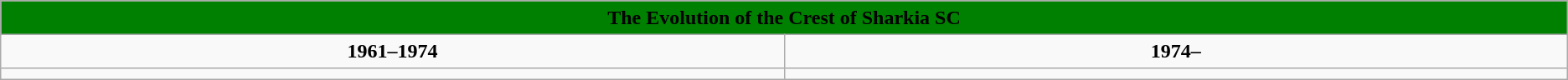<table border="3" cellpadding="4" cellspacing="0" style="margin: 1em 1em 1em 0; background: #F9F9F9; border: 1px #aaa solid; border-collapse: collapse; font-size: 100%;">
<tr bgcolor="#CCCCCC" align="center">
<th colspan="9" style="background: green;"><span> The Evolution of the Crest of Sharkia SC</span></th>
</tr>
<tr>
<th width="10%"><span>1961–1974</span></th>
<th width="10%"><span>1974–</span></th>
</tr>
<tr>
<th align="center"></th>
<th align="center"></th>
</tr>
</table>
